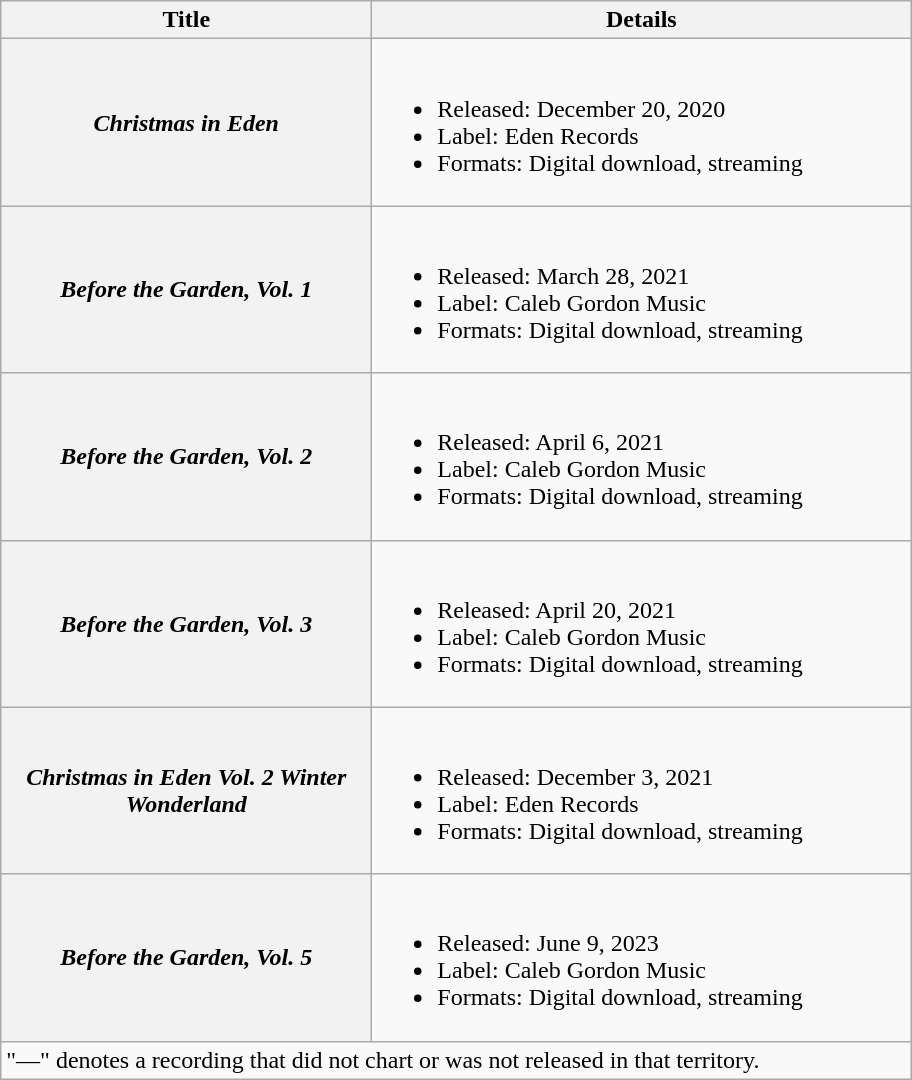<table class="wikitable plainrowheaders">
<tr>
<th scope="col" style="width:15em;">Title</th>
<th scope="col" style="width:22em;">Details</th>
</tr>
<tr>
<th scope="row"><em>Christmas in Eden</em></th>
<td><br><ul><li>Released: December 20, 2020</li><li>Label: Eden Records</li><li>Formats: Digital download, streaming</li></ul></td>
</tr>
<tr>
<th scope="row"><em>Before the Garden, Vol. 1</em></th>
<td><br><ul><li>Released: March 28, 2021</li><li>Label: Caleb Gordon Music</li><li>Formats: Digital download, streaming</li></ul></td>
</tr>
<tr>
<th scope="row"><em>Before the Garden, Vol. 2</em></th>
<td><br><ul><li>Released: April 6, 2021</li><li>Label: Caleb Gordon Music</li><li>Formats: Digital download, streaming</li></ul></td>
</tr>
<tr>
<th scope="row"><em>Before the Garden, Vol. 3</em></th>
<td><br><ul><li>Released: April 20, 2021</li><li>Label: Caleb Gordon Music</li><li>Formats: Digital download, streaming</li></ul></td>
</tr>
<tr>
<th scope="row"><em>Christmas in Eden Vol. 2 Winter Wonderland</em></th>
<td><br><ul><li>Released: December 3, 2021</li><li>Label: Eden Records</li><li>Formats: Digital download, streaming</li></ul></td>
</tr>
<tr>
<th scope="row"><em>Before the Garden, Vol. 5</em></th>
<td><br><ul><li>Released: June 9, 2023</li><li>Label: Caleb Gordon Music</li><li>Formats: Digital download, streaming</li></ul></td>
</tr>
<tr>
<td colspan="8">"—" denotes a recording that did not chart or was not released in that territory.</td>
</tr>
</table>
